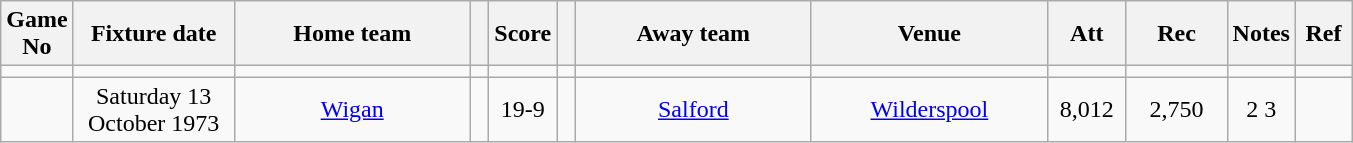<table class="wikitable" style="text-align:center;">
<tr>
<th width=20 abbr="No">Game No</th>
<th width=100 abbr="Date">Fixture date</th>
<th width=150 abbr="Home team">Home team</th>
<th width=5 abbr="space"></th>
<th width=20 abbr="Score">Score</th>
<th width=5 abbr="space"></th>
<th width=150 abbr="Away team">Away team</th>
<th width=150 abbr="Venue">Venue</th>
<th width=45 abbr="Att">Att</th>
<th width=60 abbr="Rec">Rec</th>
<th width=20 abbr="Notes">Notes</th>
<th width=30 abbr="Ref">Ref</th>
</tr>
<tr>
<td></td>
<td></td>
<td></td>
<td></td>
<td></td>
<td></td>
<td></td>
<td></td>
<td></td>
<td></td>
<td></td>
</tr>
<tr>
<td></td>
<td>Saturday 13 October 1973</td>
<td><a href='#'>Wigan</a></td>
<td></td>
<td>19-9</td>
<td></td>
<td><a href='#'>Salford</a></td>
<td><a href='#'>Wilderspool</a></td>
<td>8,012</td>
<td>2,750</td>
<td>2 3</td>
<td></td>
</tr>
</table>
